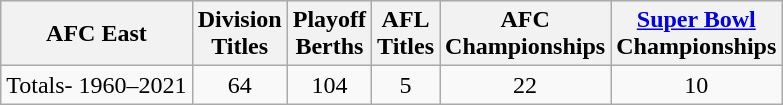<table class="wikitable">
<tr style="background:#efefef;">
<th>AFC East</th>
<th>Division <br> Titles</th>
<th>Playoff<br> Berths</th>
<th>AFL<br>Titles</th>
<th>AFC<br>Championships</th>
<th><a href='#'>Super Bowl</a><br>Championships</th>
</tr>
<tr>
<td>Totals- 1960–2021</td>
<td align="center">64</td>
<td align="center">104</td>
<td align="center">5</td>
<td align="center">22</td>
<td align="center">10</td>
</tr>
</table>
